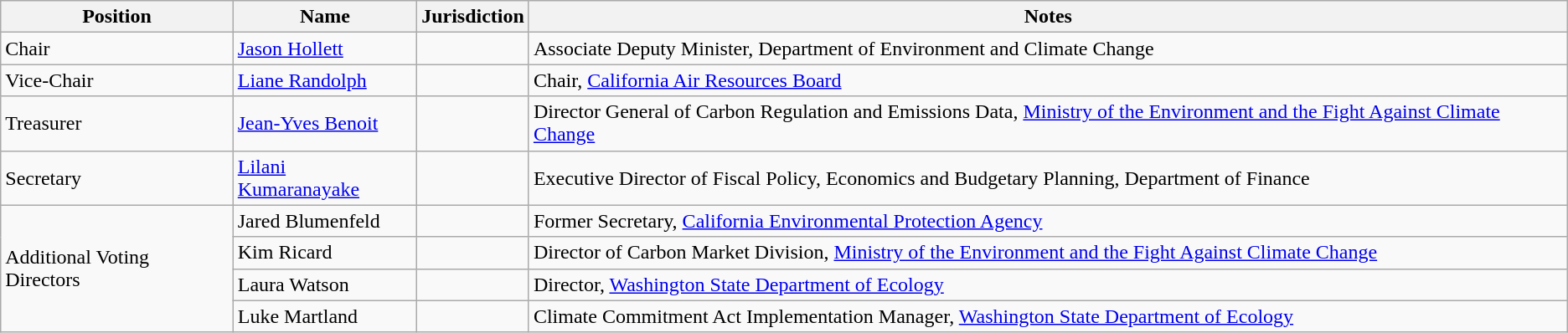<table class="wikitable">
<tr>
<th>Position</th>
<th>Name</th>
<th>Jurisdiction</th>
<th>Notes</th>
</tr>
<tr>
<td>Chair</td>
<td><a href='#'>Jason Hollett</a></td>
<td></td>
<td>Associate Deputy Minister, Department of Environment and Climate Change</td>
</tr>
<tr>
<td>Vice-Chair</td>
<td><a href='#'>Liane Randolph</a></td>
<td></td>
<td>Chair, <a href='#'>California Air Resources Board</a></td>
</tr>
<tr>
<td>Treasurer</td>
<td><a href='#'>Jean-Yves Benoit</a></td>
<td></td>
<td>Director General of Carbon Regulation and Emissions Data, <a href='#'>Ministry of the Environment and the Fight Against Climate Change</a></td>
</tr>
<tr>
<td>Secretary</td>
<td><a href='#'>Lilani Kumaranayake</a></td>
<td></td>
<td>Executive Director of Fiscal Policy, Economics and Budgetary Planning, Department of Finance</td>
</tr>
<tr>
<td rowspan=4>Additional Voting Directors</td>
<td>Jared Blumenfeld</td>
<td></td>
<td>Former Secretary, <a href='#'>California Environmental Protection Agency</a></td>
</tr>
<tr>
<td>Kim Ricard</td>
<td></td>
<td>Director of Carbon Market Division, <a href='#'>Ministry of the Environment and the Fight Against Climate Change</a></td>
</tr>
<tr>
<td>Laura Watson</td>
<td></td>
<td>Director, <a href='#'>Washington State Department of Ecology</a></td>
</tr>
<tr>
<td>Luke Martland</td>
<td></td>
<td>Climate Commitment Act Implementation Manager, <a href='#'>Washington State Department of Ecology</a></td>
</tr>
</table>
